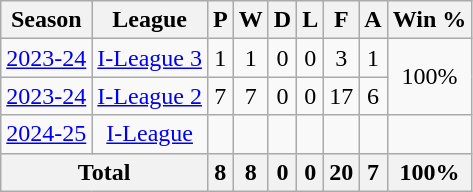<table class="wikitable" style="text-align: center">
<tr>
<th>Season</th>
<th>League</th>
<th>P</th>
<th>W</th>
<th>D</th>
<th>L</th>
<th>F</th>
<th>A</th>
<th>Win %</th>
</tr>
<tr>
<td align="left"><a href='#'>2023-24</a></td>
<td><a href='#'>I-League 3</a></td>
<td>1</td>
<td>1</td>
<td>0</td>
<td>0</td>
<td>3</td>
<td>1</td>
<td rowspan="2">100%</td>
</tr>
<tr>
<td><a href='#'>2023-24</a></td>
<td><a href='#'>I-League 2</a></td>
<td>7</td>
<td>7</td>
<td>0</td>
<td>0</td>
<td>17</td>
<td>6</td>
</tr>
<tr>
<td><a href='#'>2024-25</a></td>
<td><a href='#'>I-League</a></td>
<td></td>
<td></td>
<td></td>
<td></td>
<td></td>
<td></td>
<td></td>
</tr>
<tr>
<th colspan="2" align="left">Total</th>
<th>8</th>
<th>8</th>
<th>0</th>
<th>0</th>
<th>20</th>
<th>7</th>
<th>100%</th>
</tr>
</table>
